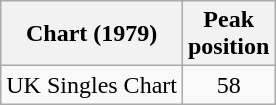<table class="wikitable">
<tr>
<th>Chart (1979)</th>
<th>Peak<br>position</th>
</tr>
<tr>
<td>UK Singles Chart</td>
<td style="text-align:center;">58</td>
</tr>
</table>
